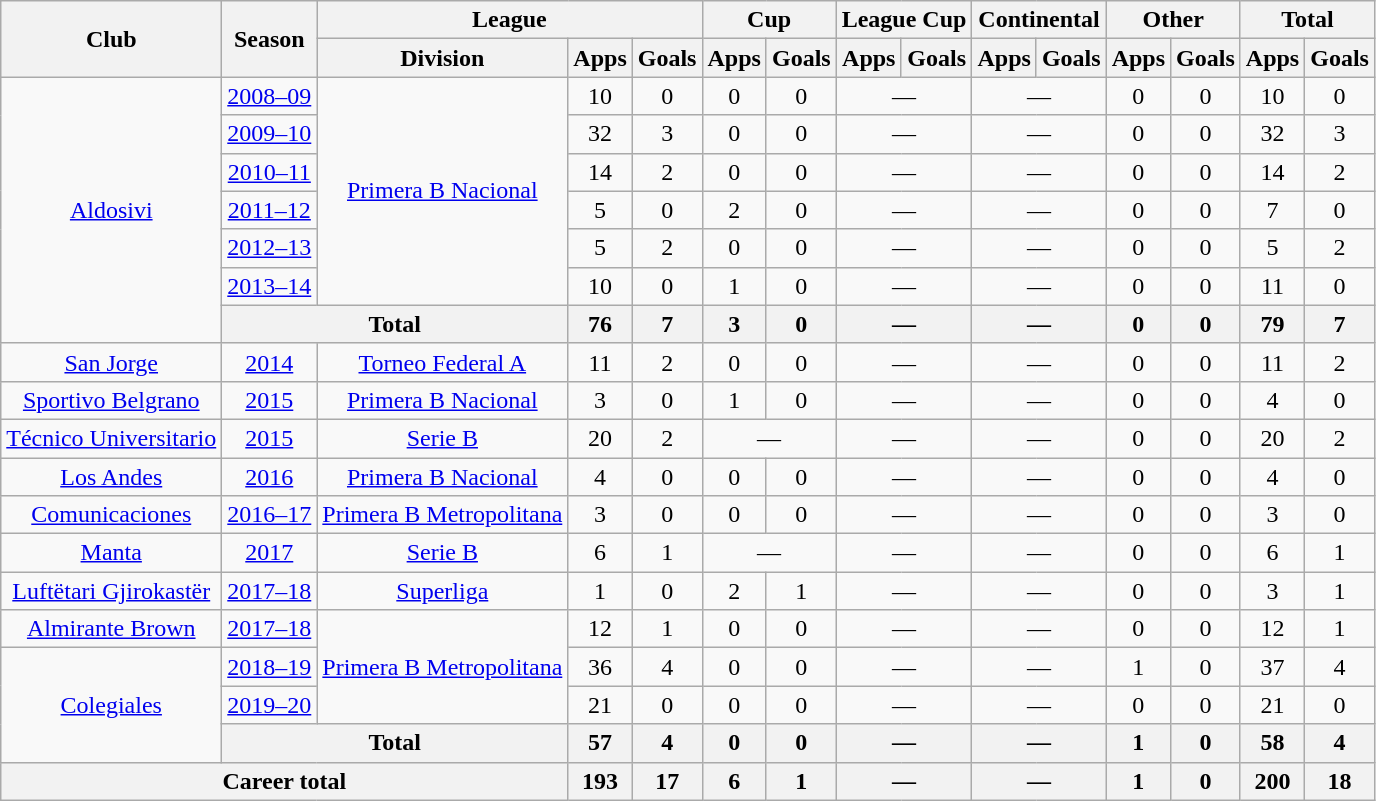<table class="wikitable" style="text-align:center">
<tr>
<th rowspan="2">Club</th>
<th rowspan="2">Season</th>
<th colspan="3">League</th>
<th colspan="2">Cup</th>
<th colspan="2">League Cup</th>
<th colspan="2">Continental</th>
<th colspan="2">Other</th>
<th colspan="2">Total</th>
</tr>
<tr>
<th>Division</th>
<th>Apps</th>
<th>Goals</th>
<th>Apps</th>
<th>Goals</th>
<th>Apps</th>
<th>Goals</th>
<th>Apps</th>
<th>Goals</th>
<th>Apps</th>
<th>Goals</th>
<th>Apps</th>
<th>Goals</th>
</tr>
<tr>
<td rowspan="7"><a href='#'>Aldosivi</a></td>
<td><a href='#'>2008–09</a></td>
<td rowspan="6"><a href='#'>Primera B Nacional</a></td>
<td>10</td>
<td>0</td>
<td>0</td>
<td>0</td>
<td colspan="2">—</td>
<td colspan="2">—</td>
<td>0</td>
<td>0</td>
<td>10</td>
<td>0</td>
</tr>
<tr>
<td><a href='#'>2009–10</a></td>
<td>32</td>
<td>3</td>
<td>0</td>
<td>0</td>
<td colspan="2">—</td>
<td colspan="2">—</td>
<td>0</td>
<td>0</td>
<td>32</td>
<td>3</td>
</tr>
<tr>
<td><a href='#'>2010–11</a></td>
<td>14</td>
<td>2</td>
<td>0</td>
<td>0</td>
<td colspan="2">—</td>
<td colspan="2">—</td>
<td>0</td>
<td>0</td>
<td>14</td>
<td>2</td>
</tr>
<tr>
<td><a href='#'>2011–12</a></td>
<td>5</td>
<td>0</td>
<td>2</td>
<td>0</td>
<td colspan="2">—</td>
<td colspan="2">—</td>
<td>0</td>
<td>0</td>
<td>7</td>
<td>0</td>
</tr>
<tr>
<td><a href='#'>2012–13</a></td>
<td>5</td>
<td>2</td>
<td>0</td>
<td>0</td>
<td colspan="2">—</td>
<td colspan="2">—</td>
<td>0</td>
<td>0</td>
<td>5</td>
<td>2</td>
</tr>
<tr>
<td><a href='#'>2013–14</a></td>
<td>10</td>
<td>0</td>
<td>1</td>
<td>0</td>
<td colspan="2">—</td>
<td colspan="2">—</td>
<td>0</td>
<td>0</td>
<td>11</td>
<td>0</td>
</tr>
<tr>
<th colspan="2">Total</th>
<th>76</th>
<th>7</th>
<th>3</th>
<th>0</th>
<th colspan="2">—</th>
<th colspan="2">—</th>
<th>0</th>
<th>0</th>
<th>79</th>
<th>7</th>
</tr>
<tr>
<td rowspan="1"><a href='#'>San Jorge</a></td>
<td><a href='#'>2014</a></td>
<td rowspan="1"><a href='#'>Torneo Federal A</a></td>
<td>11</td>
<td>2</td>
<td>0</td>
<td>0</td>
<td colspan="2">—</td>
<td colspan="2">—</td>
<td>0</td>
<td>0</td>
<td>11</td>
<td>2</td>
</tr>
<tr>
<td rowspan="1"><a href='#'>Sportivo Belgrano</a></td>
<td><a href='#'>2015</a></td>
<td rowspan="1"><a href='#'>Primera B Nacional</a></td>
<td>3</td>
<td>0</td>
<td>1</td>
<td>0</td>
<td colspan="2">—</td>
<td colspan="2">—</td>
<td>0</td>
<td>0</td>
<td>4</td>
<td>0</td>
</tr>
<tr>
<td rowspan="1"><a href='#'>Técnico Universitario</a></td>
<td><a href='#'>2015</a></td>
<td rowspan="1"><a href='#'>Serie B</a></td>
<td>20</td>
<td>2</td>
<td colspan="2">—</td>
<td colspan="2">—</td>
<td colspan="2">—</td>
<td>0</td>
<td>0</td>
<td>20</td>
<td>2</td>
</tr>
<tr>
<td rowspan="1"><a href='#'>Los Andes</a></td>
<td><a href='#'>2016</a></td>
<td rowspan="1"><a href='#'>Primera B Nacional</a></td>
<td>4</td>
<td>0</td>
<td>0</td>
<td>0</td>
<td colspan="2">—</td>
<td colspan="2">—</td>
<td>0</td>
<td>0</td>
<td>4</td>
<td>0</td>
</tr>
<tr>
<td rowspan="1"><a href='#'>Comunicaciones</a></td>
<td><a href='#'>2016–17</a></td>
<td rowspan="1"><a href='#'>Primera B Metropolitana</a></td>
<td>3</td>
<td>0</td>
<td>0</td>
<td>0</td>
<td colspan="2">—</td>
<td colspan="2">—</td>
<td>0</td>
<td>0</td>
<td>3</td>
<td>0</td>
</tr>
<tr>
<td rowspan="1"><a href='#'>Manta</a></td>
<td><a href='#'>2017</a></td>
<td rowspan="1"><a href='#'>Serie B</a></td>
<td>6</td>
<td>1</td>
<td colspan="2">—</td>
<td colspan="2">—</td>
<td colspan="2">—</td>
<td>0</td>
<td>0</td>
<td>6</td>
<td>1</td>
</tr>
<tr>
<td rowspan="1"><a href='#'>Luftëtari Gjirokastër</a></td>
<td><a href='#'>2017–18</a></td>
<td rowspan="1"><a href='#'>Superliga</a></td>
<td>1</td>
<td>0</td>
<td>2</td>
<td>1</td>
<td colspan="2">—</td>
<td colspan="2">—</td>
<td>0</td>
<td>0</td>
<td>3</td>
<td>1</td>
</tr>
<tr>
<td rowspan="1"><a href='#'>Almirante Brown</a></td>
<td><a href='#'>2017–18</a></td>
<td rowspan="3"><a href='#'>Primera B Metropolitana</a></td>
<td>12</td>
<td>1</td>
<td>0</td>
<td>0</td>
<td colspan="2">—</td>
<td colspan="2">—</td>
<td>0</td>
<td>0</td>
<td>12</td>
<td>1</td>
</tr>
<tr>
<td rowspan="3"><a href='#'>Colegiales</a></td>
<td><a href='#'>2018–19</a></td>
<td>36</td>
<td>4</td>
<td>0</td>
<td>0</td>
<td colspan="2">—</td>
<td colspan="2">—</td>
<td>1</td>
<td>0</td>
<td>37</td>
<td>4</td>
</tr>
<tr>
<td><a href='#'>2019–20</a></td>
<td>21</td>
<td>0</td>
<td>0</td>
<td>0</td>
<td colspan="2">—</td>
<td colspan="2">—</td>
<td>0</td>
<td>0</td>
<td>21</td>
<td>0</td>
</tr>
<tr>
<th colspan="2">Total</th>
<th>57</th>
<th>4</th>
<th>0</th>
<th>0</th>
<th colspan="2">—</th>
<th colspan="2">—</th>
<th>1</th>
<th>0</th>
<th>58</th>
<th>4</th>
</tr>
<tr>
<th colspan="3">Career total</th>
<th>193</th>
<th>17</th>
<th>6</th>
<th>1</th>
<th colspan="2">—</th>
<th colspan="2">—</th>
<th>1</th>
<th>0</th>
<th>200</th>
<th>18</th>
</tr>
</table>
